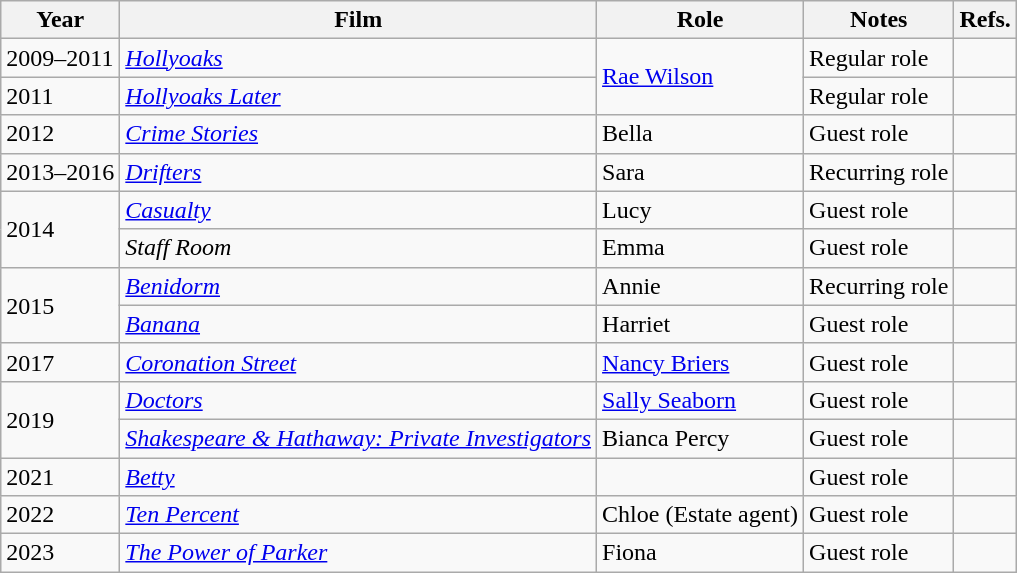<table class="wikitable">
<tr>
<th>Year</th>
<th>Film</th>
<th>Role</th>
<th>Notes</th>
<th>Refs.</th>
</tr>
<tr>
<td>2009–2011</td>
<td><em><a href='#'>Hollyoaks</a></em></td>
<td rowspan="2"><a href='#'>Rae Wilson</a></td>
<td>Regular role</td>
<td></td>
</tr>
<tr>
<td>2011</td>
<td><em><a href='#'>Hollyoaks Later</a></em></td>
<td>Regular role</td>
<td></td>
</tr>
<tr>
<td>2012</td>
<td><em><a href='#'>Crime Stories</a></em></td>
<td>Bella</td>
<td>Guest role</td>
<td></td>
</tr>
<tr>
<td>2013–2016</td>
<td><em><a href='#'>Drifters</a></em></td>
<td>Sara</td>
<td>Recurring role</td>
<td></td>
</tr>
<tr>
<td rowspan="2">2014</td>
<td><em><a href='#'>Casualty</a></em></td>
<td>Lucy</td>
<td>Guest role</td>
<td></td>
</tr>
<tr>
<td><em>Staff Room</em></td>
<td>Emma</td>
<td>Guest role</td>
<td></td>
</tr>
<tr>
<td rowspan="2">2015</td>
<td><em><a href='#'>Benidorm</a></em></td>
<td>Annie</td>
<td>Recurring role</td>
<td></td>
</tr>
<tr>
<td><em><a href='#'>Banana</a></em></td>
<td>Harriet</td>
<td>Guest role</td>
<td></td>
</tr>
<tr>
<td>2017</td>
<td><em><a href='#'>Coronation Street</a></em></td>
<td><a href='#'>Nancy Briers</a></td>
<td>Guest role</td>
<td></td>
</tr>
<tr>
<td rowspan="2">2019</td>
<td><em><a href='#'>Doctors</a></em></td>
<td><a href='#'>Sally Seaborn</a></td>
<td>Guest role</td>
<td></td>
</tr>
<tr>
<td><em><a href='#'>Shakespeare & Hathaway: Private Investigators</a></em></td>
<td>Bianca Percy</td>
<td>Guest role</td>
<td></td>
</tr>
<tr>
<td>2021</td>
<td><em><a href='#'>Betty</a></em></td>
<td></td>
<td>Guest role</td>
<td></td>
</tr>
<tr>
<td>2022</td>
<td><em><a href='#'>Ten Percent</a></em></td>
<td>Chloe (Estate agent)</td>
<td>Guest role</td>
<td></td>
</tr>
<tr>
<td>2023</td>
<td><em><a href='#'>The Power of Parker</a></em></td>
<td>Fiona</td>
<td>Guest role</td>
<td></td>
</tr>
</table>
